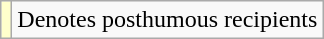<table class="wikitable sortable">
<tr>
<td style="background:#ffc;"></td>
<td>Denotes posthumous recipients</td>
</tr>
</table>
